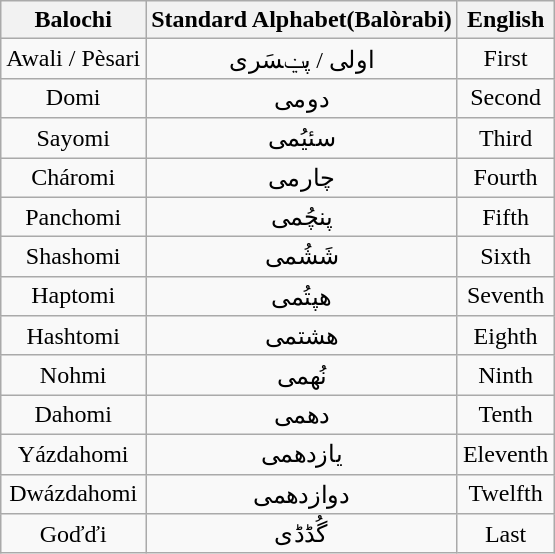<table class="wikitable" style="text-align:center;">
<tr>
<th>Balochi</th>
<th>Standard Alphabet(Balòrabi)</th>
<th>English</th>
</tr>
<tr>
<td>Awali / Pèsari</td>
<td>اولی / پݔسَری</td>
<td>First</td>
</tr>
<tr>
<td>Domi</td>
<td>دومی</td>
<td>Second</td>
</tr>
<tr>
<td>Sayomi</td>
<td>سئیُمی</td>
<td>Third</td>
</tr>
<tr>
<td>Cháromi</td>
<td>چارمی</td>
<td>Fourth</td>
</tr>
<tr>
<td>Panchomi</td>
<td>پنچُمی</td>
<td>Fifth</td>
</tr>
<tr>
<td>Shashomi</td>
<td>شَشُمی</td>
<td>Sixth</td>
</tr>
<tr>
<td>Haptomi</td>
<td>ھپتُمی</td>
<td>Seventh</td>
</tr>
<tr>
<td>Hashtomi</td>
<td>ھشتمی</td>
<td>Eighth</td>
</tr>
<tr>
<td>Nohmi</td>
<td>نُھمی</td>
<td>Ninth</td>
</tr>
<tr>
<td>Dahomi</td>
<td>دھمی</td>
<td>Tenth</td>
</tr>
<tr>
<td>Yázdahomi</td>
<td>یازدھمی</td>
<td>Eleventh</td>
</tr>
<tr>
<td>Dwázdahomi</td>
<td>دوازدھمی</td>
<td>Twelfth</td>
</tr>
<tr>
<td>Goďďi</td>
<td>گُڈڈی</td>
<td>Last</td>
</tr>
</table>
